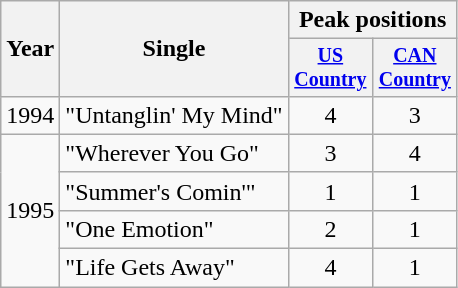<table class="wikitable" style="text-align:center;">
<tr>
<th rowspan="2">Year</th>
<th rowspan="2">Single</th>
<th colspan="2">Peak positions</th>
</tr>
<tr style="font-size:smaller;">
<th width="50"><a href='#'>US Country</a></th>
<th width="50"><a href='#'>CAN Country</a></th>
</tr>
<tr>
<td>1994</td>
<td align="left">"Untanglin' My Mind"</td>
<td>4</td>
<td>3</td>
</tr>
<tr>
<td rowspan="4">1995</td>
<td align="left">"Wherever You Go"</td>
<td>3</td>
<td>4</td>
</tr>
<tr>
<td align="left">"Summer's Comin'"</td>
<td>1</td>
<td>1</td>
</tr>
<tr>
<td align="left">"One Emotion"</td>
<td>2</td>
<td>1</td>
</tr>
<tr>
<td align="left">"Life Gets Away"</td>
<td>4</td>
<td>1</td>
</tr>
</table>
